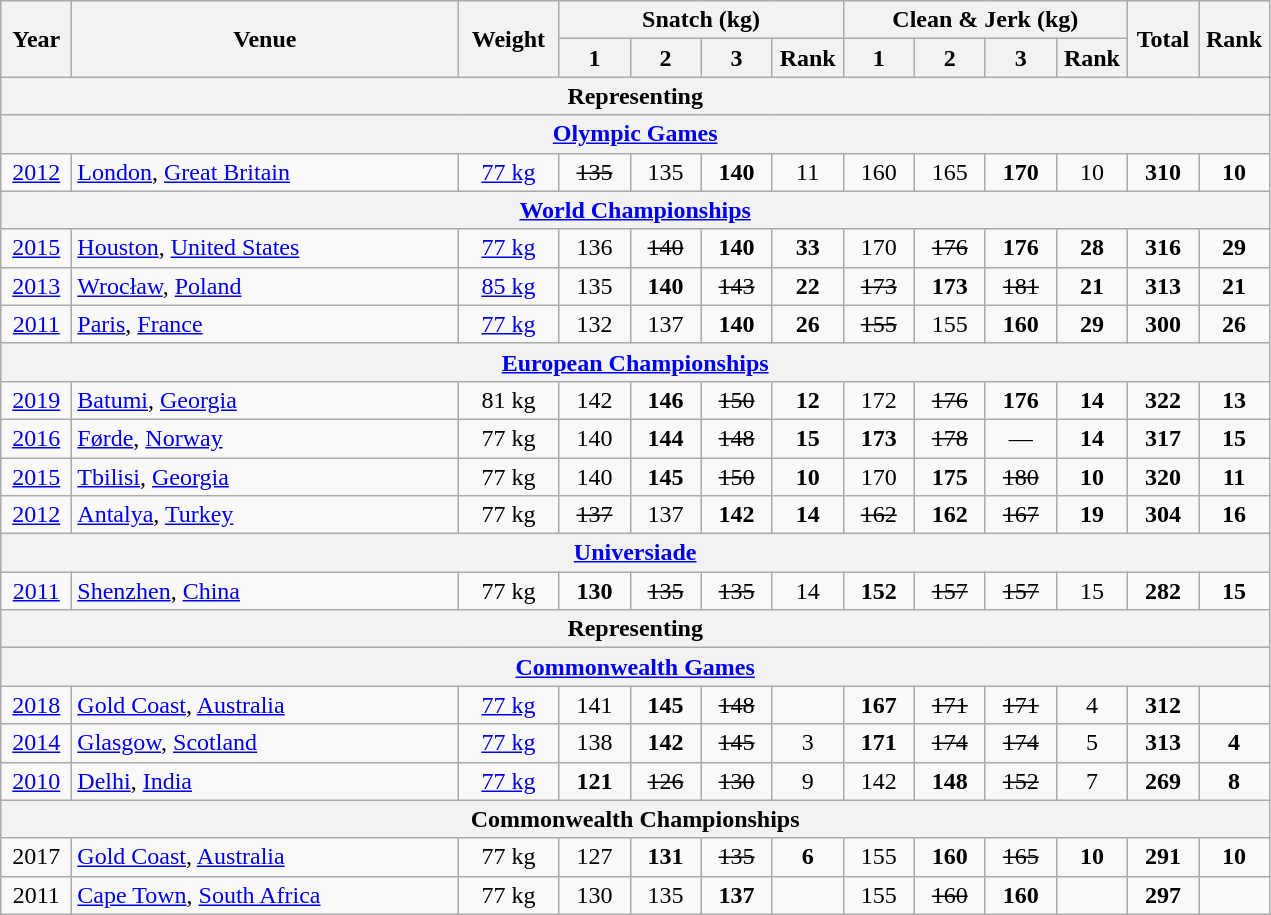<table class = "wikitable" style="text-align:center;">
<tr>
<th rowspan=2 width=40>Year</th>
<th rowspan=2 width=250>Venue</th>
<th rowspan=2 width=60>Weight</th>
<th colspan=4>Snatch (kg)</th>
<th colspan=4>Clean & Jerk (kg)</th>
<th rowspan=2 width=40>Total</th>
<th rowspan=2 width=40>Rank</th>
</tr>
<tr>
<th width=40>1</th>
<th width=40>2</th>
<th width=40>3</th>
<th width=40>Rank</th>
<th width=40>1</th>
<th width=40>2</th>
<th width=40>3</th>
<th width=40>Rank</th>
</tr>
<tr>
<th colspan=13>Representing </th>
</tr>
<tr>
<th colspan=13><a href='#'>Olympic Games</a></th>
</tr>
<tr>
<td><a href='#'>2012</a></td>
<td align=left> <a href='#'>London</a>, <a href='#'>Great Britain</a></td>
<td><a href='#'>77 kg</a></td>
<td><s>135</s></td>
<td>135</td>
<td><strong>140</strong></td>
<td>11</td>
<td>160</td>
<td>165</td>
<td><strong>170</strong></td>
<td>10</td>
<td><strong>310</strong></td>
<td><strong>10</strong></td>
</tr>
<tr>
<th colspan=13><a href='#'>World Championships</a></th>
</tr>
<tr>
<td><a href='#'>2015</a></td>
<td align=left> <a href='#'>Houston</a>, <a href='#'>United States</a></td>
<td><a href='#'>77 kg</a></td>
<td>136</td>
<td><s>140</s></td>
<td><strong>140</strong></td>
<td><strong>33</strong></td>
<td>170</td>
<td><s>176</s></td>
<td><strong>176</strong></td>
<td><strong>28</strong></td>
<td><strong>316</strong></td>
<td><strong>29</strong></td>
</tr>
<tr>
<td><a href='#'>2013</a></td>
<td align=left> <a href='#'>Wrocław</a>, <a href='#'>Poland</a></td>
<td><a href='#'>85 kg</a></td>
<td>135</td>
<td><strong>140</strong></td>
<td><s>143</s></td>
<td><strong>22</strong></td>
<td><s>173</s></td>
<td><strong>173</strong></td>
<td><s>181</s></td>
<td><strong>21</strong></td>
<td><strong>313</strong></td>
<td><strong>21</strong></td>
</tr>
<tr>
<td><a href='#'>2011</a></td>
<td align=left> <a href='#'>Paris</a>, <a href='#'>France</a></td>
<td><a href='#'>77 kg</a></td>
<td>132</td>
<td>137</td>
<td><strong>140</strong></td>
<td><strong>26</strong></td>
<td><s>155</s></td>
<td>155</td>
<td><strong>160</strong></td>
<td><strong>29</strong></td>
<td><strong>300</strong></td>
<td><strong>26</strong></td>
</tr>
<tr>
<th colspan=13><a href='#'>European Championships</a></th>
</tr>
<tr>
<td><a href='#'>2019</a></td>
<td align=left> <a href='#'>Batumi</a>, <a href='#'>Georgia</a></td>
<td>81 kg</td>
<td>142</td>
<td><strong>146</strong></td>
<td><s>150</s></td>
<td><strong>12</strong></td>
<td>172</td>
<td><s>176</s></td>
<td><strong>176</strong></td>
<td><strong>14</strong></td>
<td><strong>322</strong></td>
<td><strong>13</strong></td>
</tr>
<tr>
<td><a href='#'>2016</a></td>
<td align=left> <a href='#'>Førde</a>, <a href='#'>Norway</a></td>
<td>77 kg</td>
<td>140</td>
<td><strong>144</strong></td>
<td><s>148</s></td>
<td><strong>15</strong></td>
<td><strong>173</strong></td>
<td><s>178</s></td>
<td>—</td>
<td><strong>14</strong></td>
<td><strong>317</strong></td>
<td><strong>15</strong></td>
</tr>
<tr>
<td><a href='#'>2015</a></td>
<td align=left> <a href='#'>Tbilisi</a>, <a href='#'>Georgia</a></td>
<td>77 kg</td>
<td>140</td>
<td><strong>145</strong></td>
<td><s>150</s></td>
<td><strong>10</strong></td>
<td>170</td>
<td><strong>175</strong></td>
<td><s>180</s></td>
<td><strong>10</strong></td>
<td><strong>320</strong></td>
<td><strong>11</strong></td>
</tr>
<tr>
<td><a href='#'>2012</a></td>
<td align=left> <a href='#'>Antalya</a>, <a href='#'>Turkey</a></td>
<td>77 kg</td>
<td><s>137</s></td>
<td>137</td>
<td><strong>142</strong></td>
<td><strong>14</strong></td>
<td><s>162</s></td>
<td><strong>162</strong></td>
<td><s>167</s></td>
<td><strong>19</strong></td>
<td><strong>304</strong></td>
<td><strong>16</strong></td>
</tr>
<tr>
<th colspan=13><a href='#'>Universiade</a></th>
</tr>
<tr>
<td><a href='#'>2011</a></td>
<td align=left> <a href='#'>Shenzhen</a>, <a href='#'>China</a></td>
<td>77 kg</td>
<td><strong>130</strong></td>
<td><s>135</s></td>
<td><s>135</s></td>
<td>14</td>
<td><strong>152</strong></td>
<td><s>157</s></td>
<td><s>157</s></td>
<td>15</td>
<td><strong>282</strong></td>
<td><strong>15</strong></td>
</tr>
<tr>
<th colspan=13>Representing </th>
</tr>
<tr>
<th colspan=13><a href='#'>Commonwealth Games</a></th>
</tr>
<tr>
<td><a href='#'>2018</a></td>
<td align=left> <a href='#'>Gold Coast</a>, <a href='#'>Australia</a></td>
<td><a href='#'>77 kg</a></td>
<td>141</td>
<td><strong>145</strong></td>
<td><s>148</s></td>
<td></td>
<td><strong>167</strong></td>
<td><s>171</s></td>
<td><s>171</s></td>
<td>4</td>
<td><strong>312</strong></td>
<td></td>
</tr>
<tr>
<td><a href='#'>2014</a></td>
<td align=left> <a href='#'>Glasgow</a>, <a href='#'>Scotland</a></td>
<td><a href='#'>77 kg</a></td>
<td>138</td>
<td><strong>142</strong></td>
<td><s>145</s></td>
<td>3</td>
<td><strong>171</strong></td>
<td><s>174</s></td>
<td><s>174</s></td>
<td>5</td>
<td><strong>313</strong></td>
<td><strong>4</strong></td>
</tr>
<tr>
<td><a href='#'>2010</a></td>
<td align=left> <a href='#'>Delhi</a>, <a href='#'>India</a></td>
<td><a href='#'>77 kg</a></td>
<td><strong>121</strong></td>
<td><s>126</s></td>
<td><s>130</s></td>
<td>9</td>
<td>142</td>
<td><strong>148</strong></td>
<td><s>152</s></td>
<td>7</td>
<td><strong>269</strong></td>
<td><strong>8</strong></td>
</tr>
<tr>
<th colspan=13>Commonwealth Championships</th>
</tr>
<tr>
<td>2017</td>
<td align=left> <a href='#'>Gold Coast</a>, <a href='#'>Australia</a></td>
<td>77 kg</td>
<td>127</td>
<td><strong>131</strong></td>
<td><s>135</s></td>
<td><strong>6</strong></td>
<td>155</td>
<td><strong>160</strong></td>
<td><s>165</s></td>
<td><strong>10</strong></td>
<td><strong>291</strong></td>
<td><strong>10</strong></td>
</tr>
<tr>
<td>2011</td>
<td align=left> <a href='#'>Cape Town</a>, <a href='#'>South Africa</a></td>
<td>77 kg</td>
<td>130</td>
<td>135</td>
<td><strong>137</strong></td>
<td></td>
<td>155</td>
<td><s>160</s></td>
<td><strong>160</strong></td>
<td></td>
<td><strong>297</strong></td>
<td></td>
</tr>
</table>
